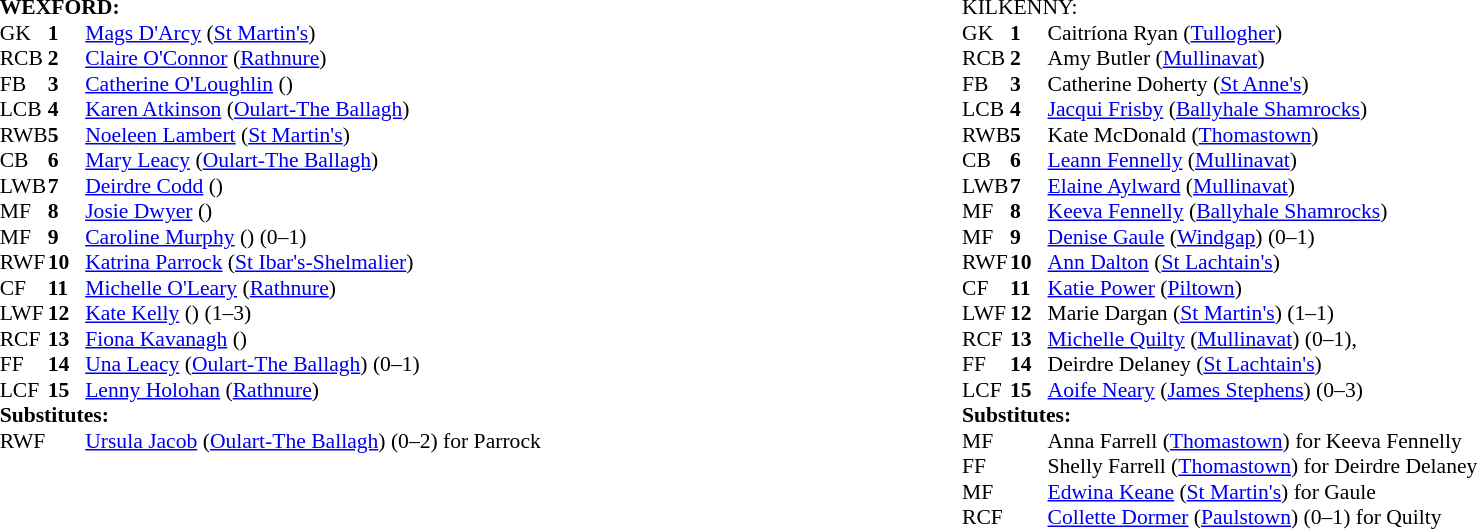<table width="100%">
<tr>
<td valign="top" width="50%"><br><table style="font-size: 90%" cellspacing="0" cellpadding="0" align=center>
<tr>
<td colspan="4"><strong>WEXFORD:</strong></td>
</tr>
<tr>
<th width="25"></th>
<th width="25"></th>
</tr>
<tr>
<td>GK</td>
<td><strong>1</strong></td>
<td><a href='#'>Mags D'Arcy</a> (<a href='#'>St Martin's</a>)</td>
</tr>
<tr>
<td>RCB</td>
<td><strong>2</strong></td>
<td><a href='#'>Claire O'Connor</a> (<a href='#'>Rathnure</a>)</td>
</tr>
<tr>
<td>FB</td>
<td><strong>3</strong></td>
<td><a href='#'>Catherine O'Loughlin</a> ()</td>
</tr>
<tr>
<td>LCB</td>
<td><strong>4</strong></td>
<td><a href='#'>Karen Atkinson</a> (<a href='#'>Oulart-The Ballagh</a>)</td>
</tr>
<tr>
<td>RWB</td>
<td><strong>5</strong></td>
<td><a href='#'>Noeleen Lambert</a> (<a href='#'>St Martin's</a>)</td>
</tr>
<tr>
<td>CB</td>
<td><strong>6</strong></td>
<td><a href='#'>Mary Leacy</a> (<a href='#'>Oulart-The Ballagh</a>)</td>
</tr>
<tr>
<td>LWB</td>
<td><strong>7</strong></td>
<td><a href='#'>Deirdre Codd</a> ()</td>
</tr>
<tr>
<td>MF</td>
<td><strong>8</strong></td>
<td><a href='#'>Josie Dwyer</a> ()</td>
</tr>
<tr>
<td>MF</td>
<td><strong>9</strong></td>
<td><a href='#'>Caroline Murphy</a> () (0–1)</td>
</tr>
<tr>
<td>RWF</td>
<td><strong>10</strong></td>
<td><a href='#'>Katrina Parrock</a> (<a href='#'>St Ibar's-Shelmalier</a>) </td>
</tr>
<tr>
<td>CF</td>
<td><strong>11</strong></td>
<td><a href='#'>Michelle O'Leary</a> (<a href='#'>Rathnure</a>)</td>
</tr>
<tr>
<td>LWF</td>
<td><strong>12</strong></td>
<td><a href='#'>Kate Kelly</a> () (1–3)</td>
</tr>
<tr>
<td>RCF</td>
<td><strong>13</strong></td>
<td><a href='#'>Fiona Kavanagh</a> ()</td>
</tr>
<tr>
<td>FF</td>
<td><strong>14</strong></td>
<td><a href='#'>Una Leacy</a> (<a href='#'>Oulart-The Ballagh</a>) (0–1)</td>
</tr>
<tr>
<td>LCF</td>
<td><strong>15</strong></td>
<td><a href='#'>Lenny Holohan</a> (<a href='#'>Rathnure</a>)</td>
</tr>
<tr>
<td colspan=4><strong>Substitutes:</strong></td>
</tr>
<tr>
<td>RWF</td>
<td></td>
<td><a href='#'>Ursula Jacob</a> (<a href='#'>Oulart-The Ballagh</a>) (0–2) for Parrock </td>
</tr>
</table>
</td>
<td valign="top"></td>
<td valign="top" width="50%"><br><table style="font-size: 90%" cellspacing="0" cellpadding="0" align="center">
<tr>
<td colspan="4">KILKENNY:</td>
</tr>
<tr>
<th width="25"></th>
<th width="25"></th>
</tr>
<tr>
<td>GK</td>
<td><strong>1</strong></td>
<td>Caitríona Ryan (<a href='#'>Tullogher</a>)</td>
</tr>
<tr>
<td>RCB</td>
<td><strong>2</strong></td>
<td>Amy Butler (<a href='#'>Mullinavat</a>)</td>
</tr>
<tr>
<td>FB</td>
<td><strong>3</strong></td>
<td>Catherine Doherty (<a href='#'>St Anne's</a>)</td>
</tr>
<tr>
<td>LCB</td>
<td><strong>4</strong></td>
<td><a href='#'>Jacqui Frisby</a> (<a href='#'>Ballyhale Shamrocks</a>)</td>
</tr>
<tr>
<td>RWB</td>
<td><strong>5</strong></td>
<td>Kate McDonald (<a href='#'>Thomastown</a>)</td>
</tr>
<tr>
<td>CB</td>
<td><strong>6</strong></td>
<td><a href='#'>Leann Fennelly</a> (<a href='#'>Mullinavat</a>)</td>
</tr>
<tr>
<td>LWB</td>
<td><strong>7</strong></td>
<td><a href='#'>Elaine Aylward</a> (<a href='#'>Mullinavat</a>)</td>
</tr>
<tr>
<td>MF</td>
<td><strong>8</strong></td>
<td><a href='#'>Keeva Fennelly</a> (<a href='#'>Ballyhale Shamrocks</a>) </td>
</tr>
<tr>
<td>MF</td>
<td><strong>9</strong></td>
<td><a href='#'>Denise Gaule</a> (<a href='#'>Windgap</a>)  (0–1)</td>
</tr>
<tr>
<td>RWF</td>
<td><strong>10</strong></td>
<td><a href='#'>Ann Dalton</a> (<a href='#'>St Lachtain's</a>)</td>
</tr>
<tr>
<td>CF</td>
<td><strong>11</strong></td>
<td><a href='#'>Katie Power</a> (<a href='#'>Piltown</a>)</td>
</tr>
<tr>
<td>LWF</td>
<td><strong>12</strong></td>
<td>Marie Dargan (<a href='#'>St Martin's</a>) (1–1)</td>
</tr>
<tr>
<td>RCF</td>
<td><strong>13</strong></td>
<td><a href='#'>Michelle Quilty</a> (<a href='#'>Mullinavat</a>) (0–1), </td>
</tr>
<tr>
<td>FF</td>
<td><strong>14</strong></td>
<td>Deirdre Delaney (<a href='#'>St Lachtain's</a>) </td>
</tr>
<tr>
<td>LCF</td>
<td><strong>15</strong></td>
<td><a href='#'>Aoife Neary</a> (<a href='#'>James Stephens</a>) (0–3)</td>
</tr>
<tr>
<td colspan=4><strong>Substitutes:</strong></td>
</tr>
<tr>
<td>MF</td>
<td></td>
<td>Anna Farrell (<a href='#'>Thomastown</a>) for Keeva Fennelly </td>
</tr>
<tr>
<td>FF</td>
<td></td>
<td>Shelly Farrell (<a href='#'>Thomastown</a>) for Deirdre Delaney </td>
</tr>
<tr>
<td>MF</td>
<td></td>
<td><a href='#'>Edwina Keane</a> (<a href='#'>St Martin's</a>) for Gaule </td>
</tr>
<tr>
<td>RCF</td>
<td></td>
<td><a href='#'>Collette Dormer</a> (<a href='#'>Paulstown</a>) (0–1) for Quilty </td>
</tr>
</table>
</td>
</tr>
</table>
